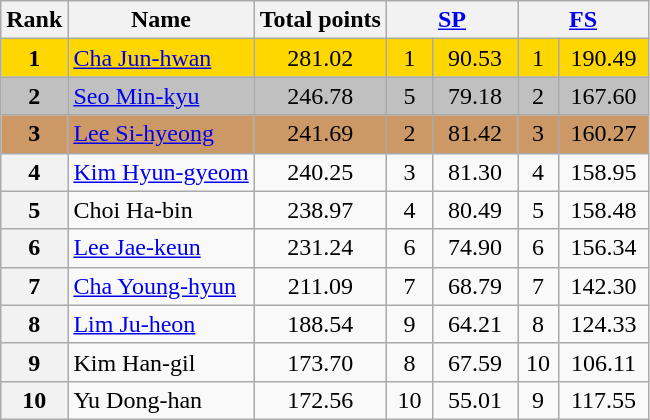<table class="wikitable sortable">
<tr>
<th>Rank</th>
<th>Name</th>
<th>Total points</th>
<th colspan="2" width="80px"><a href='#'>SP</a></th>
<th colspan="2" width="80px"><a href='#'>FS</a></th>
</tr>
<tr bgcolor="gold">
<td align="center"><strong>1</strong></td>
<td><a href='#'>Cha Jun-hwan</a></td>
<td align="center">281.02</td>
<td align="center">1</td>
<td align="center">90.53</td>
<td align="center">1</td>
<td align="center">190.49</td>
</tr>
<tr bgcolor="silver">
<td align="center"><strong>2</strong></td>
<td><a href='#'>Seo Min-kyu</a></td>
<td align="center">246.78</td>
<td align="center">5</td>
<td align="center">79.18</td>
<td align="center">2</td>
<td align="center">167.60</td>
</tr>
<tr bgcolor="cc9966">
<td align="center"><strong>3</strong></td>
<td><a href='#'>Lee Si-hyeong</a></td>
<td align="center">241.69</td>
<td align="center">2</td>
<td align="center">81.42</td>
<td align="center">3</td>
<td align="center">160.27</td>
</tr>
<tr>
<th>4</th>
<td><a href='#'>Kim Hyun-gyeom</a></td>
<td align="center">240.25</td>
<td align="center">3</td>
<td align="center">81.30</td>
<td align="center">4</td>
<td align="center">158.95</td>
</tr>
<tr>
<th>5</th>
<td>Choi Ha-bin</td>
<td align="center">238.97</td>
<td align="center">4</td>
<td align="center">80.49</td>
<td align="center">5</td>
<td align="center">158.48</td>
</tr>
<tr>
<th>6</th>
<td><a href='#'>Lee Jae-keun</a></td>
<td align="center">231.24</td>
<td align="center">6</td>
<td align="center">74.90</td>
<td align="center">6</td>
<td align="center">156.34</td>
</tr>
<tr>
<th>7</th>
<td><a href='#'>Cha Young-hyun</a></td>
<td align="center">211.09</td>
<td align="center">7</td>
<td align="center">68.79</td>
<td align="center">7</td>
<td align="center">142.30</td>
</tr>
<tr>
<th>8</th>
<td><a href='#'>Lim Ju-heon</a></td>
<td align="center">188.54</td>
<td align="center">9</td>
<td align="center">64.21</td>
<td align="center">8</td>
<td align="center">124.33</td>
</tr>
<tr>
<th>9</th>
<td>Kim Han-gil</td>
<td align="center">173.70</td>
<td align="center">8</td>
<td align="center">67.59</td>
<td align="center">10</td>
<td align="center">106.11</td>
</tr>
<tr>
<th>10</th>
<td>Yu Dong-han</td>
<td align="center">172.56</td>
<td align="center">10</td>
<td align="center">55.01</td>
<td align="center">9</td>
<td align="center">117.55</td>
</tr>
</table>
